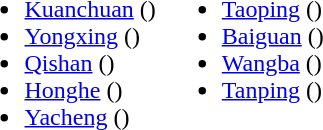<table>
<tr>
<td valign="top"><br><ul><li><a href='#'>Kuanchuan</a> ()</li><li><a href='#'>Yongxing</a> ()</li><li><a href='#'>Qishan</a> ()</li><li><a href='#'>Honghe</a> ()</li><li><a href='#'>Yacheng</a> ()</li></ul></td>
<td valign="top"><br><ul><li><a href='#'>Taoping</a> ()</li><li><a href='#'>Baiguan</a> ()</li><li><a href='#'>Wangba</a> ()</li><li><a href='#'>Tanping</a> ()</li></ul></td>
</tr>
</table>
